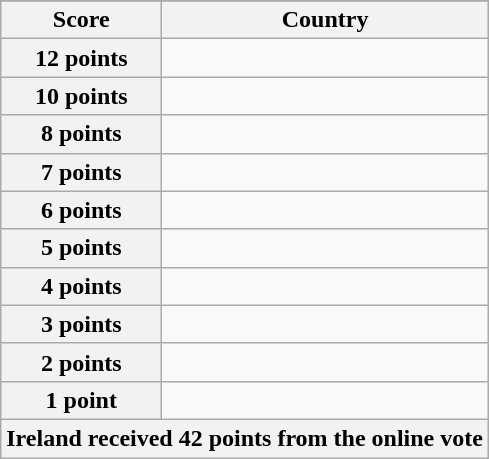<table class="wikitable">
<tr>
</tr>
<tr>
<th scope="col" width="33%">Score</th>
<th scope="col">Country</th>
</tr>
<tr>
<th scope="row">12 points</th>
<td></td>
</tr>
<tr>
<th scope="row">10 points</th>
<td></td>
</tr>
<tr>
<th scope="row">8 points</th>
<td></td>
</tr>
<tr>
<th scope="row">7 points</th>
<td></td>
</tr>
<tr>
<th scope="row">6 points</th>
<td></td>
</tr>
<tr>
<th scope="row">5 points</th>
<td></td>
</tr>
<tr>
<th scope="row">4 points</th>
<td></td>
</tr>
<tr>
<th scope="row">3 points</th>
<td></td>
</tr>
<tr>
<th scope="row">2 points</th>
<td></td>
</tr>
<tr>
<th scope="row">1 point</th>
<td></td>
</tr>
<tr>
<th colspan="2">Ireland received 42 points from the online vote</th>
</tr>
</table>
